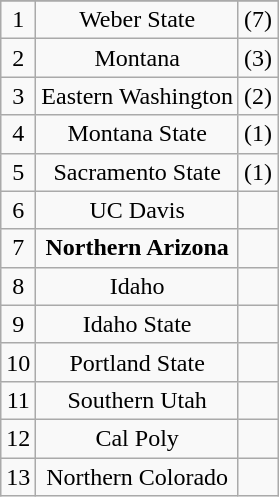<table class="wikitable" style="display: inline-table;">
<tr align="center">
</tr>
<tr align="center">
<td>1</td>
<td>Weber State</td>
<td>(7)</td>
</tr>
<tr align="center">
<td>2</td>
<td>Montana</td>
<td>(3)</td>
</tr>
<tr align="center">
<td>3</td>
<td>Eastern Washington</td>
<td>(2)</td>
</tr>
<tr align="center">
<td>4</td>
<td>Montana State</td>
<td>(1)</td>
</tr>
<tr align="center">
<td>5</td>
<td>Sacramento State</td>
<td>(1)</td>
</tr>
<tr align="center">
<td>6</td>
<td>UC Davis</td>
<td></td>
</tr>
<tr align="center">
<td>7</td>
<td><strong>Northern Arizona</strong></td>
<td></td>
</tr>
<tr align="center">
<td>8</td>
<td>Idaho</td>
<td></td>
</tr>
<tr align="center">
<td>9</td>
<td>Idaho State</td>
<td></td>
</tr>
<tr align="center">
<td>10</td>
<td>Portland State</td>
<td></td>
</tr>
<tr align="center">
<td>11</td>
<td>Southern Utah</td>
<td></td>
</tr>
<tr align="center">
<td>12</td>
<td>Cal Poly</td>
<td></td>
</tr>
<tr align="center">
<td>13</td>
<td>Northern Colorado</td>
<td></td>
</tr>
</table>
